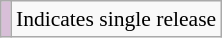<table class="wikitable" style="font-size:90%;">
<tr>
<td style="background-color:#D8BFD8"> </td>
<td>Indicates single release</td>
</tr>
</table>
